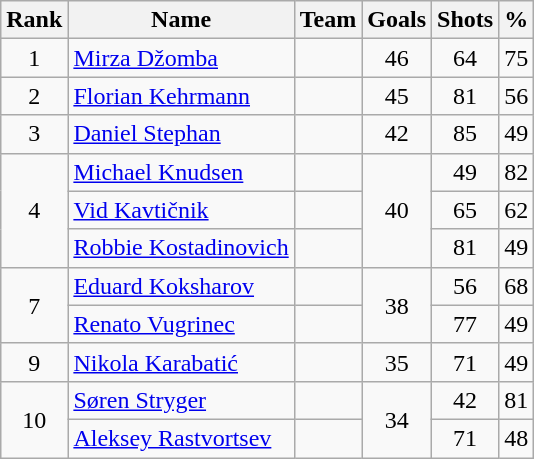<table class="wikitable sortable" style="text-align: center;">
<tr>
<th>Rank</th>
<th>Name</th>
<th>Team</th>
<th>Goals</th>
<th>Shots</th>
<th>%</th>
</tr>
<tr>
<td>1</td>
<td align=left><a href='#'>Mirza Džomba</a></td>
<td align=left></td>
<td>46</td>
<td>64</td>
<td>75</td>
</tr>
<tr>
<td>2</td>
<td align=left><a href='#'>Florian Kehrmann</a></td>
<td align=left></td>
<td>45</td>
<td>81</td>
<td>56</td>
</tr>
<tr>
<td>3</td>
<td align=left><a href='#'>Daniel Stephan</a></td>
<td align=left></td>
<td>42</td>
<td>85</td>
<td>49</td>
</tr>
<tr>
<td rowspan=3>4</td>
<td align=left><a href='#'>Michael Knudsen</a></td>
<td align=left></td>
<td rowspan=3>40</td>
<td>49</td>
<td>82</td>
</tr>
<tr>
<td align=left><a href='#'>Vid Kavtičnik</a></td>
<td align=left></td>
<td>65</td>
<td>62</td>
</tr>
<tr>
<td align=left><a href='#'>Robbie Kostadinovich</a></td>
<td align=left></td>
<td>81</td>
<td>49</td>
</tr>
<tr>
<td rowspan=2>7</td>
<td align=left><a href='#'>Eduard Koksharov</a></td>
<td align=left></td>
<td rowspan=2>38</td>
<td>56</td>
<td>68</td>
</tr>
<tr>
<td align=left><a href='#'>Renato Vugrinec</a></td>
<td align=left></td>
<td>77</td>
<td>49</td>
</tr>
<tr>
<td>9</td>
<td align=left><a href='#'>Nikola Karabatić</a></td>
<td align=left></td>
<td>35</td>
<td>71</td>
<td>49</td>
</tr>
<tr>
<td rowspan=2>10</td>
<td align=left><a href='#'>Søren Stryger</a></td>
<td align=left></td>
<td rowspan=2>34</td>
<td>42</td>
<td>81</td>
</tr>
<tr>
<td align=left><a href='#'>Aleksey Rastvortsev</a></td>
<td align=left></td>
<td>71</td>
<td>48</td>
</tr>
</table>
